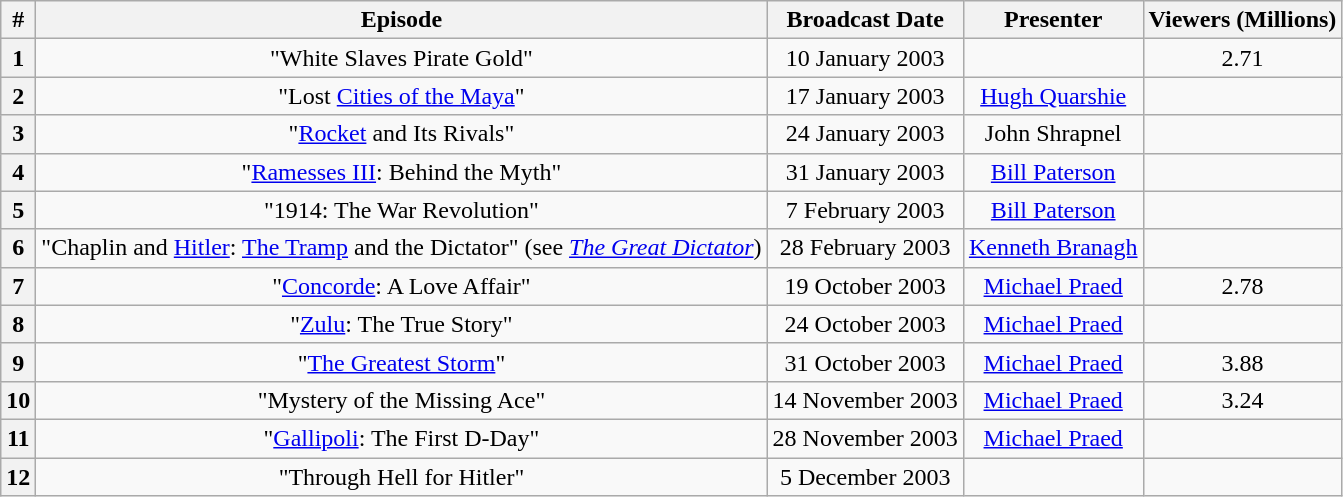<table class="wikitable" border="1" style="text-align: center">
<tr>
<th>#</th>
<th>Episode</th>
<th>Broadcast Date</th>
<th>Presenter</th>
<th>Viewers (Millions)</th>
</tr>
<tr>
<th>1</th>
<td>"White Slaves Pirate Gold"</td>
<td>10 January 2003</td>
<td></td>
<td>2.71</td>
</tr>
<tr>
<th>2</th>
<td>"Lost <a href='#'>Cities of the Maya</a>"</td>
<td>17 January 2003</td>
<td><a href='#'>Hugh Quarshie</a></td>
<td></td>
</tr>
<tr>
<th>3</th>
<td>"<a href='#'>Rocket</a> and Its Rivals"</td>
<td>24 January 2003</td>
<td>John Shrapnel</td>
<td></td>
</tr>
<tr>
<th>4</th>
<td>"<a href='#'>Ramesses III</a>: Behind the Myth"</td>
<td>31 January 2003</td>
<td><a href='#'>Bill Paterson</a></td>
<td></td>
</tr>
<tr>
<th>5</th>
<td>"1914: The War Revolution"</td>
<td>7 February 2003</td>
<td><a href='#'>Bill Paterson</a></td>
<td></td>
</tr>
<tr>
<th>6</th>
<td>"Chaplin and <a href='#'>Hitler</a>: <a href='#'>The Tramp</a> and the Dictator" (see <em><a href='#'>The Great Dictator</a></em>)</td>
<td>28 February 2003</td>
<td><a href='#'>Kenneth Branagh</a></td>
<td></td>
</tr>
<tr>
<th>7</th>
<td>"<a href='#'>Concorde</a>: A Love Affair"</td>
<td>19 October 2003</td>
<td><a href='#'>Michael Praed</a></td>
<td>2.78</td>
</tr>
<tr>
<th>8</th>
<td>"<a href='#'>Zulu</a>: The True Story"</td>
<td>24 October 2003</td>
<td><a href='#'>Michael Praed</a></td>
<td></td>
</tr>
<tr>
<th>9</th>
<td>"<a href='#'>The Greatest Storm</a>"</td>
<td>31 October 2003</td>
<td><a href='#'>Michael Praed</a></td>
<td>3.88</td>
</tr>
<tr>
<th>10</th>
<td>"Mystery of the Missing Ace"</td>
<td>14 November 2003</td>
<td><a href='#'>Michael Praed</a></td>
<td>3.24</td>
</tr>
<tr>
<th>11</th>
<td>"<a href='#'>Gallipoli</a>: The First D-Day"</td>
<td>28 November 2003</td>
<td><a href='#'>Michael Praed</a></td>
<td></td>
</tr>
<tr>
<th>12</th>
<td>"Through Hell for Hitler"</td>
<td>5 December 2003</td>
<td></td>
<td></td>
</tr>
</table>
